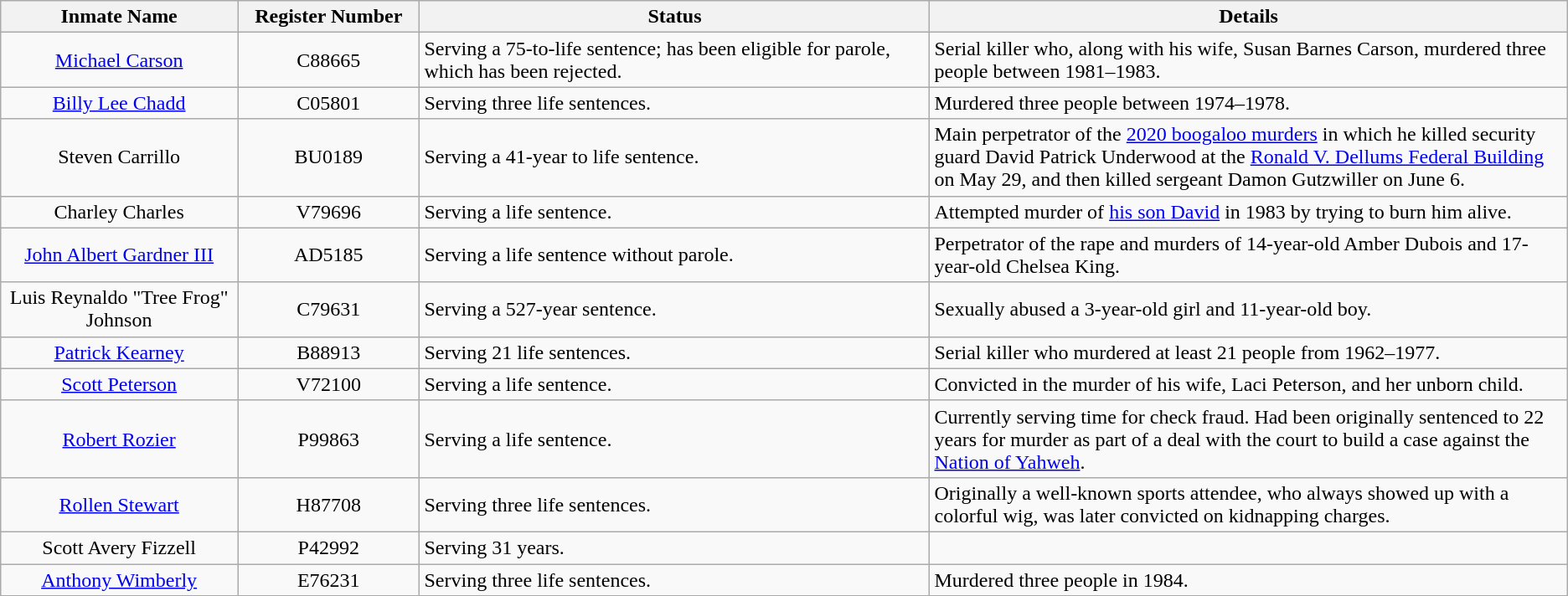<table class="wikitable sortable">
<tr>
<th width=13%>Inmate Name</th>
<th width=10%>Register Number</th>
<th width=28%>Status</th>
<th width=35%>Details</th>
</tr>
<tr>
<td style="text-align:center;"><a href='#'>Michael Carson</a></td>
<td style="text-align:center;">C88665</td>
<td>Serving a 75-to-life sentence; has been eligible for parole, which has been rejected.</td>
<td>Serial killer who, along with his wife, Susan Barnes Carson, murdered three people between 1981–1983.</td>
</tr>
<tr>
<td style="text-align:center;"><a href='#'>Billy Lee Chadd</a></td>
<td style="text-align:center;">C05801</td>
<td>Serving three life sentences.</td>
<td>Murdered three people between 1974–1978.</td>
</tr>
<tr>
<td style="text-align:center;">Steven Carrillo</td>
<td style="text-align:center;">BU0189</td>
<td>Serving a 41-year to life sentence.</td>
<td>Main perpetrator of the <a href='#'>2020 boogaloo murders</a> in which he killed security guard David Patrick Underwood at the <a href='#'>Ronald V. Dellums Federal Building</a> on May 29, and then killed sergeant Damon Gutzwiller on June 6.</td>
</tr>
<tr>
<td style="text-align:center;">Charley Charles</td>
<td style="text-align:center;">V79696</td>
<td>Serving a life sentence.</td>
<td>Attempted murder of <a href='#'>his son David</a> in 1983 by trying to burn him alive.</td>
</tr>
<tr>
<td style="text-align:center;"><a href='#'>John Albert Gardner III</a></td>
<td style="text-align:center;">AD5185</td>
<td>Serving a life sentence without parole.</td>
<td>Perpetrator of the rape and murders of 14-year-old Amber Dubois and 17-year-old Chelsea King.</td>
</tr>
<tr>
<td style="text-align:center;">Luis Reynaldo "Tree Frog" Johnson</td>
<td style="text-align:center;">C79631</td>
<td>Serving a 527-year sentence.</td>
<td>Sexually abused a 3-year-old girl and 11-year-old boy.</td>
</tr>
<tr>
<td style="text-align:center;"><a href='#'>Patrick Kearney</a></td>
<td style="text-align:center;">B88913</td>
<td>Serving 21 life sentences.</td>
<td>Serial killer who murdered at least 21 people from 1962–1977.</td>
</tr>
<tr>
<td style="text-align:center;"><a href='#'>Scott Peterson</a></td>
<td style="text-align:center;">V72100</td>
<td>Serving a life sentence.</td>
<td>Convicted in the murder of his wife, Laci Peterson, and her unborn child.</td>
</tr>
<tr>
<td style="text-align:center;"><a href='#'>Robert Rozier</a></td>
<td style="text-align:center;">P99863</td>
<td>Serving a life sentence.</td>
<td>Currently serving time for check fraud. Had been originally sentenced to 22 years for murder as part of a deal with the court to build a case against the <a href='#'>Nation of Yahweh</a>.</td>
</tr>
<tr>
<td style="text-align:center;"><a href='#'>Rollen Stewart</a></td>
<td style="text-align:center;">H87708</td>
<td>Serving three life sentences.</td>
<td>Originally a well-known sports attendee, who always showed up with a colorful wig, was later convicted on kidnapping charges.</td>
</tr>
<tr>
<td style="text-align:center;">Scott Avery Fizzell</td>
<td style="text-align:center;">P42992</td>
<td style="text=align:center;">Serving 31 years.</td>
<td style="text-align:center;"></td>
</tr>
<tr>
<td style="text-align:center;"><a href='#'>Anthony Wimberly</a></td>
<td style="text-align:center;">E76231</td>
<td>Serving three life sentences.</td>
<td>Murdered three people in 1984.</td>
</tr>
</table>
